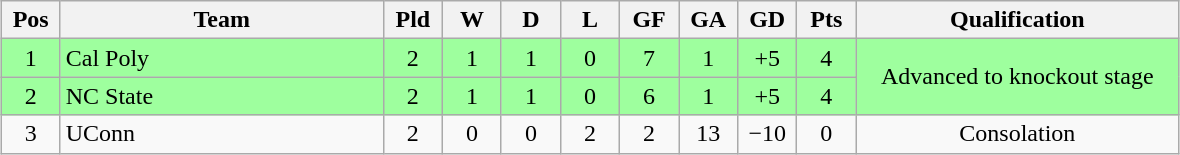<table class="wikitable" style="text-align:center; margin: 1em auto">
<tr>
<th style="width:2em">Pos</th>
<th style="width:13em">Team</th>
<th style="width:2em">Pld</th>
<th style="width:2em">W</th>
<th style="width:2em">D</th>
<th style="width:2em">L</th>
<th style="width:2em">GF</th>
<th style="width:2em">GA</th>
<th style="width:2em">GD</th>
<th style="width:2em">Pts</th>
<th style="width:13em">Qualification</th>
</tr>
<tr bgcolor="#9eff9e">
<td>1</td>
<td style="text-align:left">Cal Poly</td>
<td>2</td>
<td>1</td>
<td>1</td>
<td>0</td>
<td>7</td>
<td>1</td>
<td>+5<strong></strong></td>
<td>4</td>
<td rowspan="2">Advanced to knockout stage</td>
</tr>
<tr bgcolor="#9eff9e">
<td>2</td>
<td style="text-align:left">NC State</td>
<td>2</td>
<td>1</td>
<td>1</td>
<td>0</td>
<td>6</td>
<td>1</td>
<td>+5</td>
<td>4</td>
</tr>
<tr>
<td>3</td>
<td style="text-align:left">UConn</td>
<td>2</td>
<td>0</td>
<td>0</td>
<td>2</td>
<td>2</td>
<td>13</td>
<td>−10<strong></strong></td>
<td>0</td>
<td>Consolation</td>
</tr>
</table>
